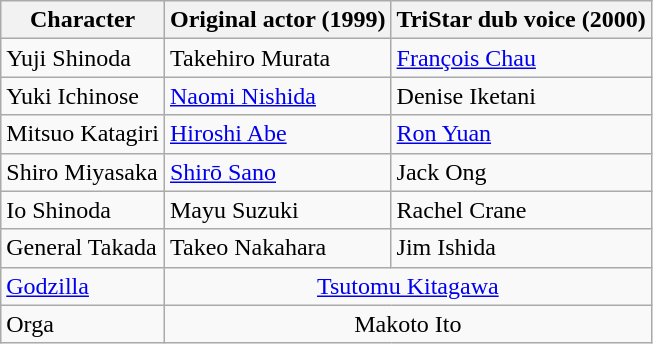<table class="wikitable">
<tr>
<th>Character</th>
<th>Original actor (1999)</th>
<th>TriStar dub voice (2000)</th>
</tr>
<tr>
<td>Yuji Shinoda</td>
<td>Takehiro Murata</td>
<td><a href='#'>François Chau</a></td>
</tr>
<tr>
<td>Yuki Ichinose</td>
<td><a href='#'>Naomi Nishida</a></td>
<td>Denise Iketani</td>
</tr>
<tr>
<td>Mitsuo Katagiri</td>
<td><a href='#'>Hiroshi Abe</a></td>
<td><a href='#'>Ron Yuan</a></td>
</tr>
<tr>
<td>Shiro Miyasaka</td>
<td><a href='#'>Shirō Sano</a></td>
<td>Jack Ong</td>
</tr>
<tr>
<td>Io Shinoda</td>
<td>Mayu Suzuki</td>
<td>Rachel Crane</td>
</tr>
<tr>
<td>General Takada</td>
<td>Takeo Nakahara</td>
<td>Jim Ishida</td>
</tr>
<tr>
<td><a href='#'>Godzilla</a></td>
<td colspan="3" style="text-align:center"><a href='#'>Tsutomu Kitagawa</a></td>
</tr>
<tr>
<td>Orga</td>
<td colspan="3" style="text-align:center">Makoto Ito</td>
</tr>
</table>
